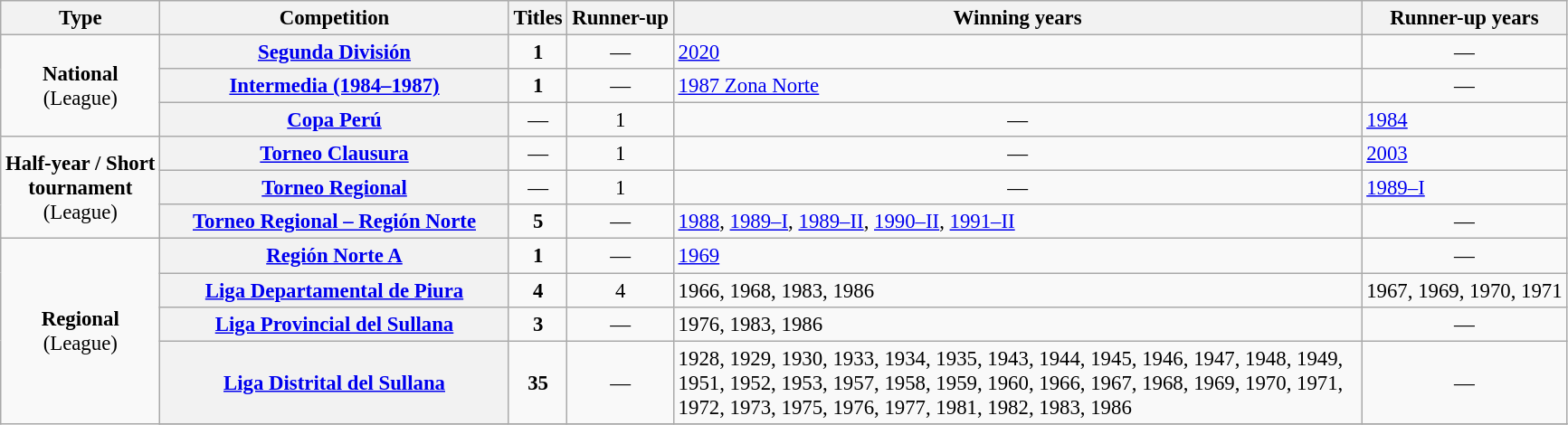<table class="wikitable plainrowheaders" style="font-size:95%; text-align:center;">
<tr>
<th>Type</th>
<th width=250px>Competition</th>
<th>Titles</th>
<th>Runner-up</th>
<th width=500px>Winning years</th>
<th>Runner-up years</th>
</tr>
<tr>
<td rowspan=3><strong>National</strong><br>(League)</td>
<th scope=col><a href='#'>Segunda División</a></th>
<td><strong>1</strong></td>
<td style="text-align:center;">—</td>
<td align="left"><a href='#'>2020</a></td>
<td style="text-align:center;">—</td>
</tr>
<tr>
<th scope=col><a href='#'>Intermedia (1984–1987)</a></th>
<td><strong>1</strong></td>
<td style="text-align:center;">—</td>
<td align="left"><a href='#'>1987 Zona Norte</a></td>
<td style="text-align:center;">—</td>
</tr>
<tr>
<th scope=col><a href='#'>Copa Perú</a></th>
<td style="text-align:center;">—</td>
<td>1</td>
<td style="text-align:center;">—</td>
<td align="left"><a href='#'>1984</a></td>
</tr>
<tr>
<td rowspan=3><strong>Half-year / Short<br>tournament</strong><br>(League)</td>
<th scope=col><a href='#'>Torneo Clausura</a></th>
<td style="text-align:center;">—</td>
<td>1</td>
<td style="text-align:center;">—</td>
<td align="left"><a href='#'>2003</a></td>
</tr>
<tr>
<th scope=col><a href='#'>Torneo Regional</a></th>
<td style="text-align:center;">—</td>
<td>1</td>
<td style="text-align:center;">—</td>
<td align="left"><a href='#'>1989–I</a></td>
</tr>
<tr>
<th scope=col><a href='#'>Torneo Regional – Región Norte</a></th>
<td><strong>5</strong></td>
<td style="text-align:center;">—</td>
<td align="left"><a href='#'>1988</a>, <a href='#'>1989–I</a>, <a href='#'>1989–II</a>, <a href='#'>1990–II</a>, <a href='#'>1991–II</a></td>
<td style="text-align:center;">—</td>
</tr>
<tr>
<td rowspan=5><strong>Regional</strong><br>(League)</td>
<th scope=col><a href='#'>Región Norte A</a></th>
<td><strong>1</strong></td>
<td style="text-align:center;">—</td>
<td align="left"><a href='#'>1969</a></td>
<td style="text-align:center;">—</td>
</tr>
<tr>
<th scope=col><a href='#'>Liga Departamental de Piura</a></th>
<td><strong>4</strong></td>
<td>4</td>
<td align="left">1966, 1968, 1983, 1986</td>
<td align="left">1967, 1969, 1970, 1971</td>
</tr>
<tr>
<th scope=col><a href='#'>Liga Provincial del Sullana</a></th>
<td><strong>3</strong></td>
<td style="text-align:center;">—</td>
<td align="left">1976, 1983, 1986</td>
<td style="text-align:center;">—</td>
</tr>
<tr>
<th scope=col><a href='#'>Liga Distrital del Sullana</a></th>
<td><strong>35</strong></td>
<td style="text-align:center;">—</td>
<td align="left">1928, 1929, 1930, 1933, 1934, 1935, 1943, 1944, 1945, 1946, 1947, 1948, 1949, 1951, 1952, 1953, 1957, 1958, 1959, 1960, 1966, 1967, 1968, 1969, 1970, 1971, 1972, 1973, 1975, 1976, 1977, 1981, 1982, 1983, 1986</td>
<td style="text-align:center;">—</td>
</tr>
<tr>
</tr>
</table>
